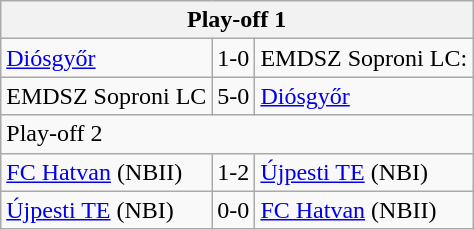<table class="wikitable">
<tr>
<th colspan="3">Play-off 1</th>
</tr>
<tr>
<td><a href='#'>Diósgyőr</a></td>
<td>1-0</td>
<td>EMDSZ Soproni LC:</td>
</tr>
<tr>
<td>EMDSZ Soproni LC</td>
<td>5-0</td>
<td><a href='#'>Diósgyőr</a></td>
</tr>
<tr>
<td colspan="3">Play-off 2</td>
</tr>
<tr>
<td><a href='#'>FC Hatvan</a> (NBII)</td>
<td>1-2</td>
<td><a href='#'>Újpesti TE</a> (NBI)</td>
</tr>
<tr>
<td><a href='#'>Újpesti TE</a> (NBI)</td>
<td>0-0</td>
<td><a href='#'>FC Hatvan</a> (NBII)</td>
</tr>
</table>
